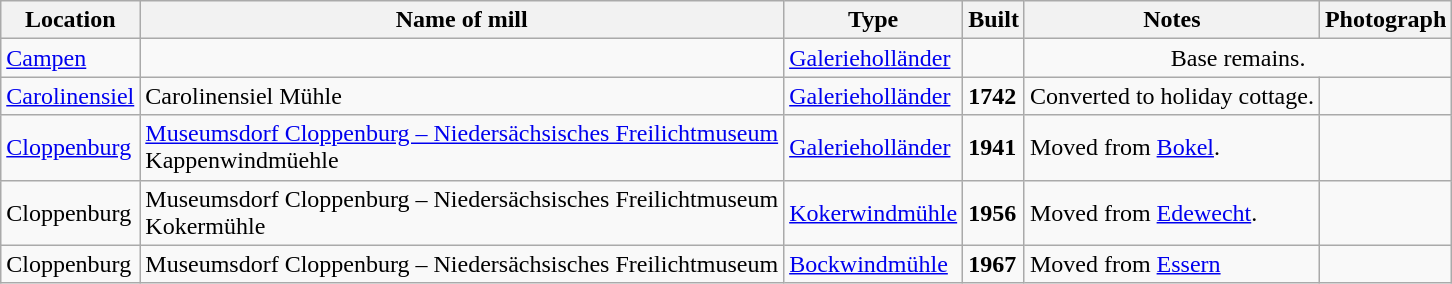<table class="wikitable sortable">
<tr>
<th>Location</th>
<th>Name of mill</th>
<th>Type</th>
<th>Built</th>
<th class="unsortable">Notes</th>
<th class="unsortable">Photograph</th>
</tr>
<tr>
<td><a href='#'>Campen</a></td>
<td></td>
<td><a href='#'>Galerieholländer</a></td>
<td></td>
<td colspan="2" style="text-align:center;">Base remains.</td>
</tr>
<tr>
<td><a href='#'>Carolinensiel</a></td>
<td>Carolinensiel Mühle</td>
<td><a href='#'>Galerieholländer</a></td>
<td><strong>1742</strong></td>
<td>Converted to holiday cottage.</td>
<td></td>
</tr>
<tr>
<td><a href='#'>Cloppenburg</a></td>
<td><a href='#'>Museumsdorf Cloppenburg – Niedersächsisches Freilichtmuseum</a><br>Kappenwindmüehle</td>
<td><a href='#'>Galerieholländer</a></td>
<td><strong>1941</strong></td>
<td>Moved from <a href='#'>Bokel</a>.</td>
<td></td>
</tr>
<tr>
<td>Cloppenburg</td>
<td>Museumsdorf Cloppenburg – Niedersächsisches Freilichtmuseum<br>Kokermühle</td>
<td><a href='#'>Kokerwindmühle</a></td>
<td><strong>1956</strong></td>
<td>Moved from <a href='#'>Edewecht</a>.</td>
<td></td>
</tr>
<tr>
<td>Cloppenburg</td>
<td>Museumsdorf Cloppenburg – Niedersächsisches Freilichtmuseum</td>
<td><a href='#'>Bockwindmühle</a></td>
<td><strong>1967</strong></td>
<td>Moved from <a href='#'>Essern</a></td>
<td></td>
</tr>
</table>
